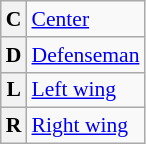<table class="wikitable" style="font-size:90%;">
<tr>
<th>C</th>
<td><a href='#'>Center</a></td>
</tr>
<tr>
<th>D</th>
<td><a href='#'>Defenseman</a></td>
</tr>
<tr>
<th>L</th>
<td><a href='#'>Left wing</a></td>
</tr>
<tr>
<th>R</th>
<td><a href='#'>Right wing</a></td>
</tr>
</table>
